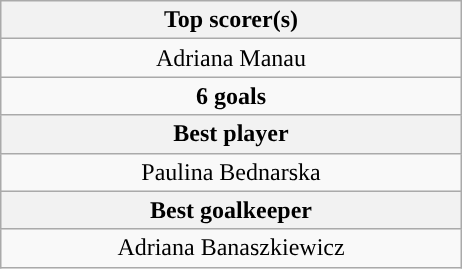<table class="wikitable" style="margin: 1em auto 1em auto;">
<tr>
<th width=300 colspan=2>Top scorer(s)</th>
</tr>
<tr align=center style="background:">
<td colspan=2 style="text-align:center;"> Adriana Manau</td>
</tr>
<tr>
<td colspan=2 style="text-align:center;"><strong>6 goals</strong></td>
</tr>
<tr>
<th colspan=2>Best player</th>
</tr>
<tr>
<td colspan=2 style="text-align:center;"> Paulina Bednarska</td>
</tr>
<tr>
<th colspan=2>Best goalkeeper</th>
</tr>
<tr>
<td colspan=2 style="text-align:center;"> Adriana Banaszkiewicz</td>
</tr>
</table>
